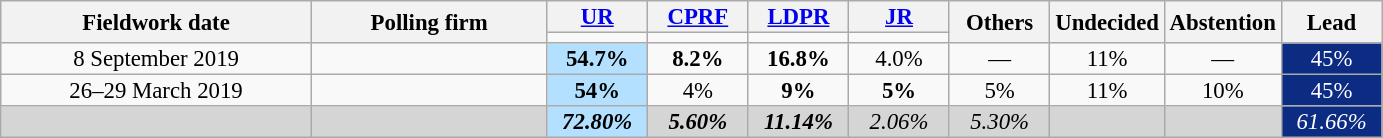<table class=wikitable style="font-size:95%; line-height:14px; text-align:center">
<tr>
<th style=width:200px; rowspan=2>Fieldwork date</th>
<th style=width:150px; rowspan=2>Polling firm</th>
<th style="width:60px;"><a href='#'>UR</a></th>
<th style="width:60px;"><a href='#'>CPRF</a></th>
<th style="width:60px;"><a href='#'>LDPR</a></th>
<th style="width:60px;"><a href='#'>JR</a></th>
<th style="width:60px;" rowspan=2>Others</th>
<th style="width:60px;" rowspan=2>Undecided</th>
<th style="width:60px;" rowspan=2>Abstention</th>
<th style="width:60px;" rowspan="2">Lead</th>
</tr>
<tr>
<td bgcolor=></td>
<td bgcolor=></td>
<td bgcolor=></td>
<td bgcolor=></td>
</tr>
<tr>
<td>8 September 2019</td>
<td></td>
<td style="background:#B3E0FF"><strong>54.7%</strong></td>
<td><strong>8.2%</strong></td>
<td><strong>16.8%</strong></td>
<td>4.0%</td>
<td>—</td>
<td>11%</td>
<td>—</td>
<td style="background:#0C2C84; color:white;">45%</td>
</tr>
<tr>
<td>26–29 March 2019</td>
<td></td>
<td style="background:#B3E0FF"><strong>54%</strong></td>
<td>4%</td>
<td><strong>9%</strong></td>
<td><strong>5%</strong></td>
<td>5%</td>
<td>11%</td>
<td>10%</td>
<td style="background:#0C2C84; color:white;">45%</td>
</tr>
<tr>
<td style="background:#D5D5D5"></td>
<td style="background:#D5D5D5"></td>
<td style="background:#B3E0FF"><strong><em>72.80%</em></strong></td>
<td style="background:#D5D5D5"><strong><em>5.60%</em></strong></td>
<td style="background:#D5D5D5"><strong><em>11.14%</em></strong></td>
<td style="background:#D5D5D5"><em>2.06%</em></td>
<td style="background:#D5D5D5"><em>5.30%</em></td>
<td style="background:#D5D5D5"></td>
<td style="background:#D5D5D5"></td>
<td style="background:#0C2C84; color:white;"><em>61.66%</em></td>
</tr>
</table>
